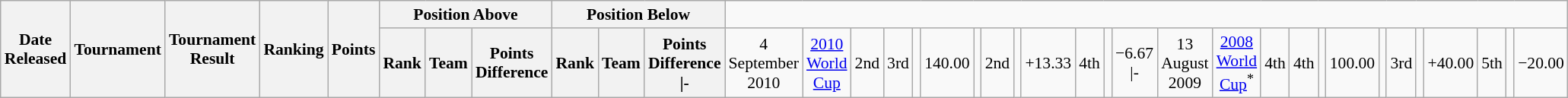<table class="wikitable" border=1 style="border-collapse:collapse; font-size:90%; text-align:center;" cellpadding=3 cellspacing=0>
<tr>
<th rowspan=2>Date<br>Released</th>
<th rowspan=2 width=150>Tournament</th>
<th rowspan=2>Tournament<br>Result</th>
<th rowspan=2 colspan=2>Ranking</th>
<th rowspan=2 colspan=2>Points</th>
<th colspan=3>Position Above</th>
<th colspan=3>Position Below</th>
</tr>
<tr>
<th>Rank</th>
<th width=125>Team</th>
<th>Points<br>Difference</th>
<th>Rank</th>
<th width=125>Team</th>
<th>Points<br>Difference<br>|-</th>
<td>4 September 2010</td>
<td><a href='#'>2010 World Cup</a></td>
<td>2nd</td>
<td>3rd</td>
<td></td>
<td>140.00</td>
<td></td>
<td>2nd</td>
<td align=left></td>
<td>+13.33</td>
<td>4th</td>
<td align=left></td>
<td>−6.67<br>|-</td>
<td>13 August 2009</td>
<td><a href='#'>2008 World Cup</a><sup>*</sup></td>
<td>4th</td>
<td>4th</td>
<td></td>
<td>100.00</td>
<td></td>
<td>3rd</td>
<td align=left></td>
<td>+40.00</td>
<td>5th</td>
<td align=left></td>
<td>−20.00</td>
</tr>
</table>
